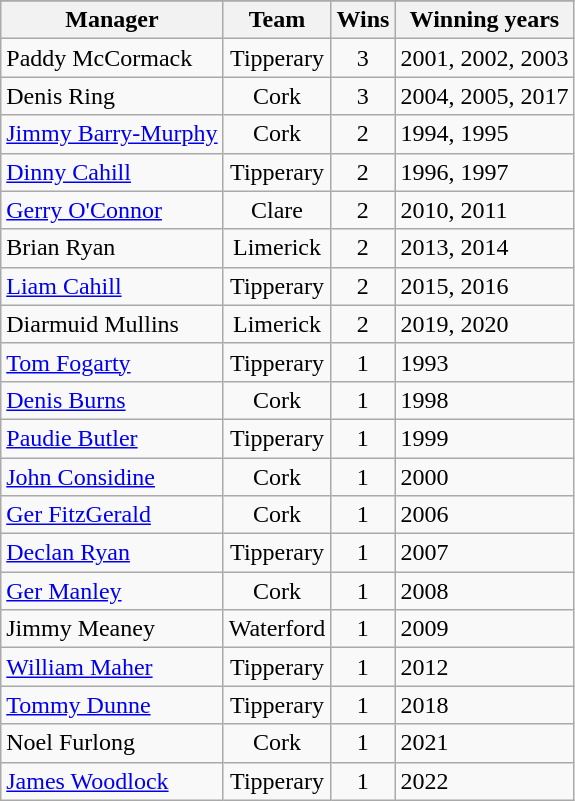<table class="wikitable">
<tr>
</tr>
<tr>
<th>Manager</th>
<th>Team</th>
<th>Wins</th>
<th>Winning years</th>
</tr>
<tr>
<td> Paddy McCormack</td>
<td style="text-align:center">Tipperary</td>
<td style="text-align:center;">3</td>
<td>2001, 2002, 2003</td>
</tr>
<tr>
<td> Denis Ring</td>
<td style="text-align:center">Cork</td>
<td style="text-align:center;">3</td>
<td>2004, 2005, 2017</td>
</tr>
<tr>
<td> <a href='#'>Jimmy Barry-Murphy</a></td>
<td style="text-align:center">Cork</td>
<td style="text-align:center;">2</td>
<td>1994, 1995</td>
</tr>
<tr>
<td> <a href='#'>Dinny Cahill</a></td>
<td style="text-align:center">Tipperary</td>
<td style="text-align:center;">2</td>
<td>1996, 1997</td>
</tr>
<tr>
<td> <a href='#'>Gerry O'Connor</a></td>
<td style="text-align:center">Clare</td>
<td style="text-align:center;">2</td>
<td>2010, 2011</td>
</tr>
<tr>
<td> Brian Ryan</td>
<td style="text-align:center">Limerick</td>
<td style="text-align:center;">2</td>
<td>2013, 2014</td>
</tr>
<tr>
<td> <a href='#'>Liam Cahill</a></td>
<td style="text-align:center">Tipperary</td>
<td style="text-align:center;">2</td>
<td>2015, 2016</td>
</tr>
<tr>
<td> Diarmuid Mullins</td>
<td style="text-align:center">Limerick</td>
<td style="text-align:center;">2</td>
<td>2019, 2020</td>
</tr>
<tr>
<td> <a href='#'>Tom Fogarty</a></td>
<td style="text-align:center">Tipperary</td>
<td style="text-align:center;">1</td>
<td>1993</td>
</tr>
<tr>
<td> <a href='#'>Denis Burns</a></td>
<td style="text-align:center">Cork</td>
<td style="text-align:center;">1</td>
<td>1998</td>
</tr>
<tr>
<td> <a href='#'>Paudie Butler</a></td>
<td style="text-align:center">Tipperary</td>
<td style="text-align:center;">1</td>
<td>1999</td>
</tr>
<tr>
<td> <a href='#'>John Considine</a></td>
<td style="text-align:center">Cork</td>
<td style="text-align:center;">1</td>
<td>2000</td>
</tr>
<tr>
<td> <a href='#'>Ger FitzGerald</a></td>
<td style="text-align:center">Cork</td>
<td style="text-align:center;">1</td>
<td>2006</td>
</tr>
<tr>
<td> <a href='#'>Declan Ryan</a></td>
<td style="text-align:center">Tipperary</td>
<td style="text-align:center;">1</td>
<td>2007</td>
</tr>
<tr>
<td> <a href='#'>Ger Manley</a></td>
<td style="text-align:center">Cork</td>
<td style="text-align:center;">1</td>
<td>2008</td>
</tr>
<tr>
<td> Jimmy Meaney</td>
<td style="text-align:center">Waterford</td>
<td style="text-align:center;">1</td>
<td>2009</td>
</tr>
<tr>
<td> <a href='#'>William Maher</a></td>
<td style="text-align:center">Tipperary</td>
<td style="text-align:center;">1</td>
<td>2012</td>
</tr>
<tr>
<td> <a href='#'>Tommy Dunne</a></td>
<td style="text-align:center">Tipperary</td>
<td style="text-align:center;">1</td>
<td>2018</td>
</tr>
<tr>
<td> Noel Furlong</td>
<td style="text-align:center">Cork</td>
<td style="text-align:center;">1</td>
<td>2021</td>
</tr>
<tr>
<td> <a href='#'>James Woodlock</a></td>
<td style="text-align:center">Tipperary</td>
<td style="text-align:center;">1</td>
<td>2022</td>
</tr>
</table>
